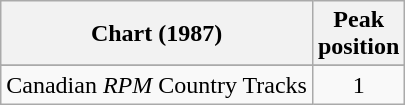<table class="wikitable sortable">
<tr>
<th align="left">Chart (1987)</th>
<th align="center">Peak<br>position</th>
</tr>
<tr>
</tr>
<tr>
<td align="left">Canadian <em>RPM</em> Country Tracks</td>
<td align="center">1</td>
</tr>
</table>
